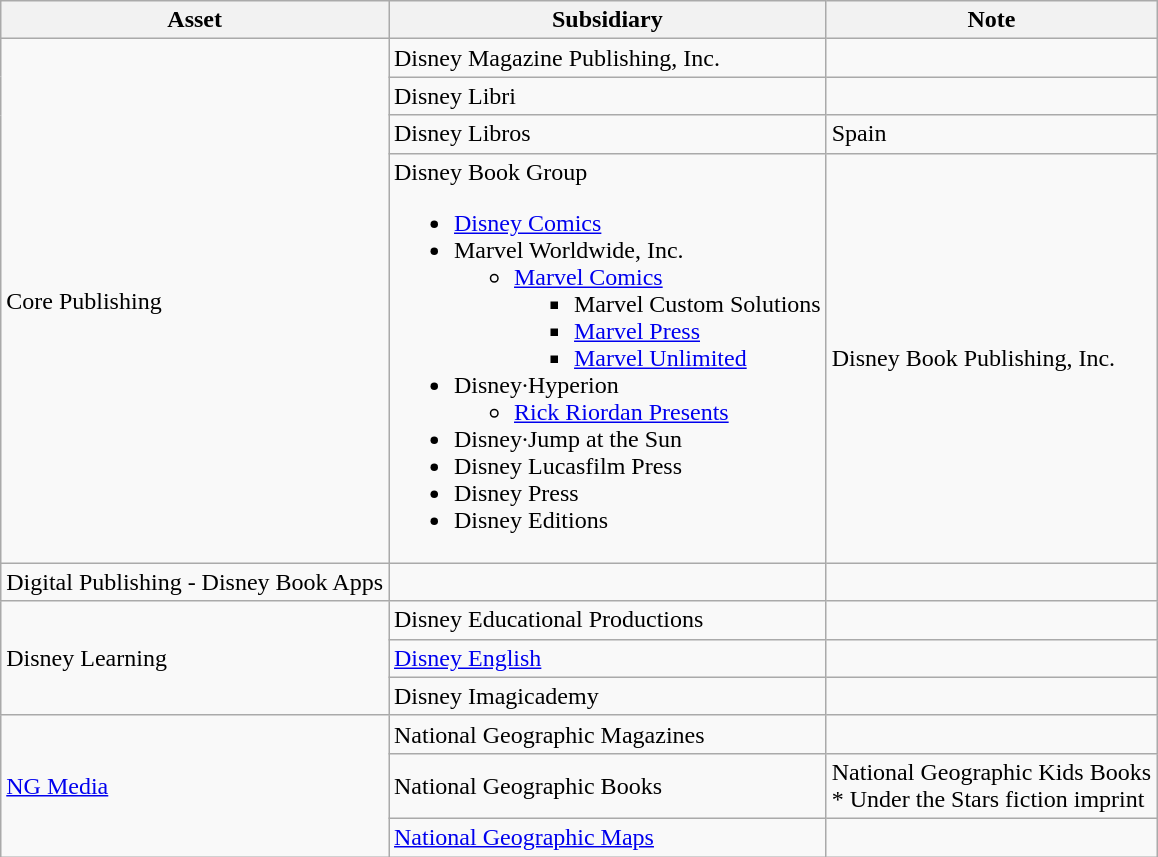<table class="wikitable">
<tr>
<th>Asset</th>
<th>Subsidiary</th>
<th>Note</th>
</tr>
<tr>
<td rowspan="4">Core Publishing</td>
<td>Disney Magazine Publishing, Inc.</td>
<td></td>
</tr>
<tr>
<td>Disney Libri</td>
<td></td>
</tr>
<tr>
<td>Disney Libros</td>
<td>Spain</td>
</tr>
<tr>
<td>Disney Book Group<br><ul><li><a href='#'>Disney Comics</a></li><li>Marvel Worldwide, Inc.<ul><li><a href='#'>Marvel Comics</a><ul><li>Marvel Custom Solutions</li><li><a href='#'>Marvel Press</a></li><li><a href='#'>Marvel Unlimited</a></li></ul></li></ul></li><li>Disney·Hyperion<ul><li><a href='#'>Rick Riordan Presents</a></li></ul></li><li>Disney·Jump at the Sun</li><li>Disney Lucasfilm Press</li><li>Disney Press</li><li>Disney Editions</li></ul></td>
<td>Disney Book Publishing, Inc.</td>
</tr>
<tr>
<td>Digital Publishing - Disney Book Apps</td>
<td></td>
<td></td>
</tr>
<tr>
<td rowspan="3">Disney Learning</td>
<td>Disney Educational Productions</td>
<td></td>
</tr>
<tr>
<td><a href='#'>Disney English</a></td>
<td></td>
</tr>
<tr>
<td>Disney Imagicademy</td>
<td></td>
</tr>
<tr>
<td rowspan=3><a href='#'>NG Media</a></td>
<td>National Geographic Magazines</td>
<td></td>
</tr>
<tr>
<td>National Geographic Books</td>
<td>National Geographic Kids Books<br>* Under the Stars fiction imprint</td>
</tr>
<tr>
<td><a href='#'>National Geographic Maps</a></td>
<td></td>
</tr>
</table>
